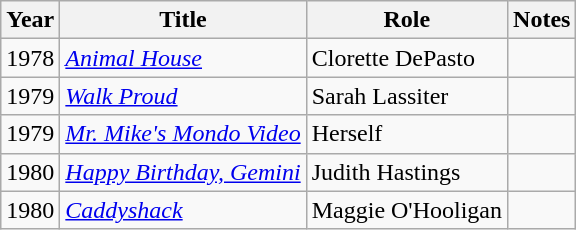<table class="wikitable">
<tr>
<th>Year</th>
<th>Title</th>
<th>Role</th>
<th>Notes</th>
</tr>
<tr>
<td>1978</td>
<td><em><a href='#'>Animal House</a></em></td>
<td>Clorette DePasto</td>
<td></td>
</tr>
<tr>
<td>1979</td>
<td><em><a href='#'>Walk Proud</a></em></td>
<td>Sarah Lassiter</td>
<td></td>
</tr>
<tr>
<td>1979</td>
<td><em><a href='#'>Mr. Mike's Mondo Video</a></em></td>
<td>Herself</td>
<td></td>
</tr>
<tr>
<td>1980</td>
<td><em><a href='#'>Happy Birthday, Gemini</a></em></td>
<td>Judith Hastings</td>
<td></td>
</tr>
<tr>
<td>1980</td>
<td><em><a href='#'>Caddyshack</a></em></td>
<td>Maggie O'Hooligan</td>
<td></td>
</tr>
</table>
